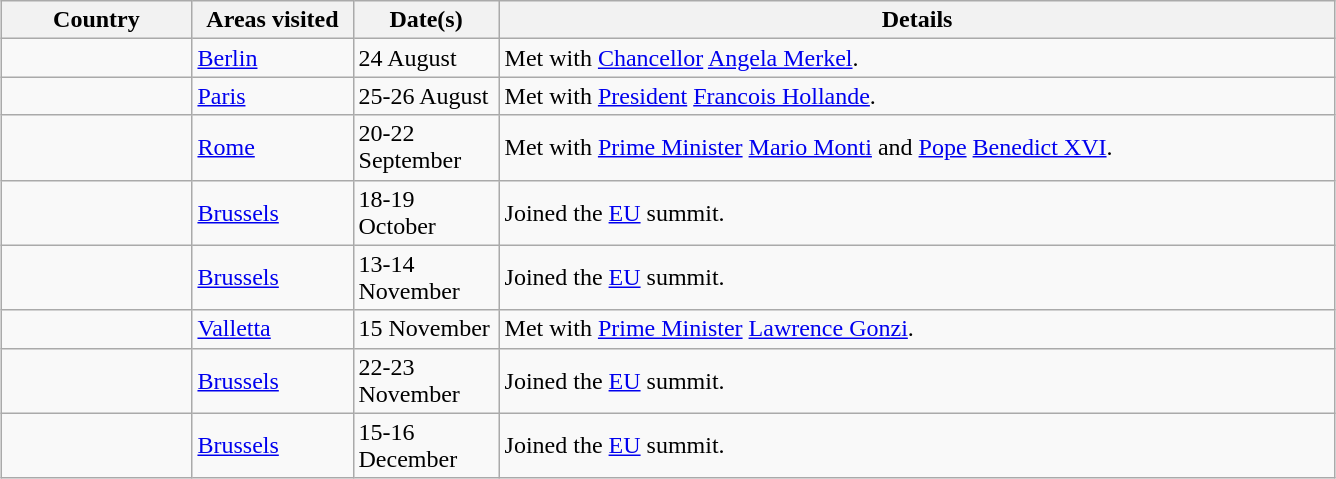<table class="wikitable sortable outercollapse" style="margin: 1em auto 1em auto">
<tr>
<th width="120">Country</th>
<th width="100">Areas visited</th>
<th width="90">Date(s)</th>
<th style="width:550px;" class="unsortable">Details</th>
</tr>
<tr>
<td></td>
<td><a href='#'>Berlin</a></td>
<td>24 August</td>
<td>Met with <a href='#'>Chancellor</a> <a href='#'>Angela Merkel</a>.</td>
</tr>
<tr>
<td></td>
<td><a href='#'>Paris</a></td>
<td>25-26 August</td>
<td>Met with <a href='#'>President</a> <a href='#'>Francois Hollande</a>.</td>
</tr>
<tr>
<td></td>
<td><a href='#'>Rome</a></td>
<td>20-22 September</td>
<td>Met with <a href='#'>Prime Minister</a> <a href='#'>Mario Monti</a> and <a href='#'>Pope</a> <a href='#'>Benedict XVI</a>.</td>
</tr>
<tr>
<td></td>
<td><a href='#'>Brussels</a></td>
<td>18-19 October</td>
<td>Joined the <a href='#'>EU</a> summit.</td>
</tr>
<tr>
<td></td>
<td><a href='#'>Brussels</a></td>
<td>13-14 November</td>
<td>Joined the <a href='#'>EU</a> summit.</td>
</tr>
<tr>
<td></td>
<td><a href='#'>Valletta</a></td>
<td>15 November</td>
<td>Met with <a href='#'>Prime Minister</a> <a href='#'>Lawrence Gonzi</a>.</td>
</tr>
<tr>
<td></td>
<td><a href='#'>Brussels</a></td>
<td>22-23 November</td>
<td>Joined the <a href='#'>EU</a> summit.</td>
</tr>
<tr>
<td></td>
<td><a href='#'>Brussels</a></td>
<td>15-16 December</td>
<td>Joined the <a href='#'>EU</a> summit.</td>
</tr>
</table>
